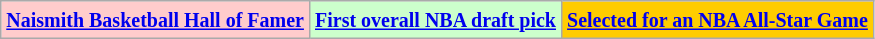<table class="wikitable">
<tr>
<td bgcolor="#FFCCCC"><small><strong><a href='#'>Naismith Basketball Hall of Famer</a></strong></small></td>
<td bgcolor="#CCFFCC"><small><strong><a href='#'>First overall NBA draft pick</a></strong></small></td>
<td bgcolor="FFCC00"><small><strong><a href='#'>Selected for an NBA All-Star Game</a></strong></small></td>
</tr>
</table>
